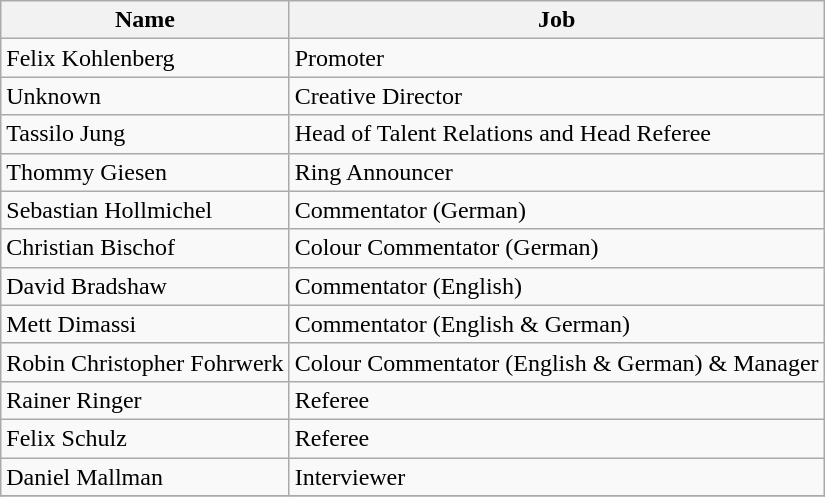<table class="wikitable sortable" align="left center">
<tr>
<th width:15%;">Name</th>
<th width:25%;">Job</th>
</tr>
<tr>
<td>Felix Kohlenberg</td>
<td>Promoter</td>
</tr>
<tr>
<td>Unknown</td>
<td>Creative Director</td>
</tr>
<tr>
<td>Tassilo Jung</td>
<td>Head of Talent Relations and Head Referee</td>
</tr>
<tr>
<td>Thommy Giesen</td>
<td>Ring Announcer</td>
</tr>
<tr>
<td>Sebastian Hollmichel</td>
<td>Commentator (German)</td>
</tr>
<tr>
<td>Christian Bischof</td>
<td>Colour Commentator (German)</td>
</tr>
<tr>
<td>David Bradshaw</td>
<td>Commentator (English)</td>
</tr>
<tr>
<td>Mett Dimassi</td>
<td>Commentator (English & German)</td>
</tr>
<tr>
<td>Robin Christopher Fohrwerk</td>
<td>Colour Commentator (English & German) & Manager</td>
</tr>
<tr>
<td>Rainer Ringer</td>
<td>Referee</td>
</tr>
<tr>
<td>Felix Schulz</td>
<td>Referee</td>
</tr>
<tr>
<td>Daniel Mallman</td>
<td>Interviewer</td>
</tr>
<tr>
</tr>
</table>
